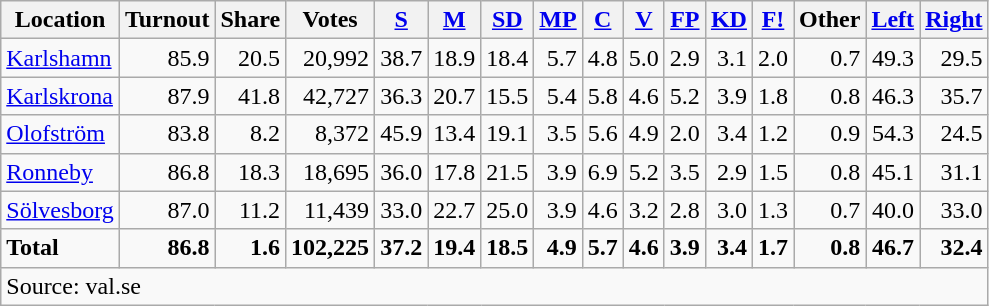<table class="wikitable sortable" style=text-align:right>
<tr>
<th>Location</th>
<th>Turnout</th>
<th>Share</th>
<th>Votes</th>
<th><a href='#'>S</a></th>
<th><a href='#'>M</a></th>
<th><a href='#'>SD</a></th>
<th><a href='#'>MP</a></th>
<th><a href='#'>C</a></th>
<th><a href='#'>V</a></th>
<th><a href='#'>FP</a></th>
<th><a href='#'>KD</a></th>
<th><a href='#'>F!</a></th>
<th>Other</th>
<th><a href='#'>Left</a></th>
<th><a href='#'>Right</a></th>
</tr>
<tr>
<td align=left><a href='#'>Karlshamn</a></td>
<td>85.9</td>
<td>20.5</td>
<td>20,992</td>
<td>38.7</td>
<td>18.9</td>
<td>18.4</td>
<td>5.7</td>
<td>4.8</td>
<td>5.0</td>
<td>2.9</td>
<td>3.1</td>
<td>2.0</td>
<td>0.7</td>
<td>49.3</td>
<td>29.5</td>
</tr>
<tr>
<td align=left><a href='#'>Karlskrona</a></td>
<td>87.9</td>
<td>41.8</td>
<td>42,727</td>
<td>36.3</td>
<td>20.7</td>
<td>15.5</td>
<td>5.4</td>
<td>5.8</td>
<td>4.6</td>
<td>5.2</td>
<td>3.9</td>
<td>1.8</td>
<td>0.8</td>
<td>46.3</td>
<td>35.7</td>
</tr>
<tr>
<td align=left><a href='#'>Olofström</a></td>
<td>83.8</td>
<td>8.2</td>
<td>8,372</td>
<td>45.9</td>
<td>13.4</td>
<td>19.1</td>
<td>3.5</td>
<td>5.6</td>
<td>4.9</td>
<td>2.0</td>
<td>3.4</td>
<td>1.2</td>
<td>0.9</td>
<td>54.3</td>
<td>24.5</td>
</tr>
<tr>
<td align=left><a href='#'>Ronneby</a></td>
<td>86.8</td>
<td>18.3</td>
<td>18,695</td>
<td>36.0</td>
<td>17.8</td>
<td>21.5</td>
<td>3.9</td>
<td>6.9</td>
<td>5.2</td>
<td>3.5</td>
<td>2.9</td>
<td>1.5</td>
<td>0.8</td>
<td>45.1</td>
<td>31.1</td>
</tr>
<tr>
<td align=left><a href='#'>Sölvesborg</a></td>
<td>87.0</td>
<td>11.2</td>
<td>11,439</td>
<td>33.0</td>
<td>22.7</td>
<td>25.0</td>
<td>3.9</td>
<td>4.6</td>
<td>3.2</td>
<td>2.8</td>
<td>3.0</td>
<td>1.3</td>
<td>0.7</td>
<td>40.0</td>
<td>33.0</td>
</tr>
<tr>
<td align=left><strong>Total</strong></td>
<td><strong>86.8</strong></td>
<td><strong>1.6</strong></td>
<td><strong>102,225</strong></td>
<td><strong>37.2</strong></td>
<td><strong>19.4</strong></td>
<td><strong>18.5</strong></td>
<td><strong>4.9</strong></td>
<td><strong>5.7</strong></td>
<td><strong>4.6</strong></td>
<td><strong>3.9</strong></td>
<td><strong>3.4</strong></td>
<td><strong>1.7</strong></td>
<td><strong>0.8</strong></td>
<td><strong>46.7</strong></td>
<td><strong>32.4</strong></td>
</tr>
<tr>
<td align=left colspan=16>Source: val.se </td>
</tr>
</table>
